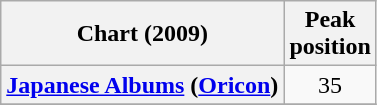<table class="wikitable sortable plainrowheaders" style="text-align:center">
<tr>
<th scope="col">Chart (2009)</th>
<th scope="col">Peak<br>position</th>
</tr>
<tr>
<th scope="row"><a href='#'>Japanese Albums</a> (<a href='#'>Oricon</a>)</th>
<td>35</td>
</tr>
<tr>
</tr>
</table>
